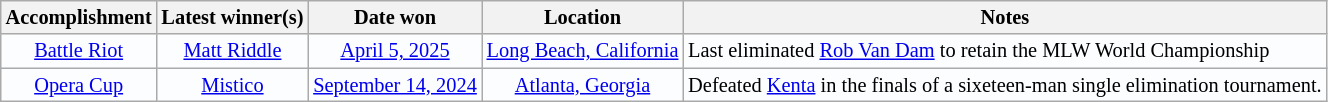<table class="wikitable" style="background:#fcfdff; font-size:85%;">
<tr>
<th>Accomplishment</th>
<th>Latest winner(s)</th>
<th>Date won</th>
<th>Location</th>
<th>Notes</th>
</tr>
<tr>
<td align=center><a href='#'>Battle Riot</a></td>
<td align=center><a href='#'>Matt Riddle</a></td>
<td align=center><a href='#'>April 5, 2025</a></td>
<td align=center><a href='#'>Long Beach, California</a></td>
<td>Last eliminated <a href='#'>Rob Van Dam</a> to retain the MLW World Championship</td>
</tr>
<tr>
<td align=center><a href='#'>Opera Cup</a></td>
<td align=center><a href='#'>Mistico</a></td>
<td align=center><a href='#'>September 14, 2024</a></td>
<td align=center><a href='#'>Atlanta, Georgia</a></td>
<td>Defeated <a href='#'>Kenta</a> in the finals of a sixeteen-man single elimination tournament.</td>
</tr>
</table>
